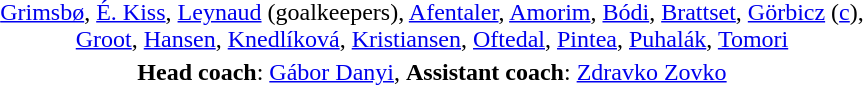<table style="text-align: center; margin-top: 1em; margin-left: auto; margin-right: auto">
<tr>
<td><a href='#'>Grimsbø</a>, <a href='#'>É. Kiss</a>, <a href='#'>Leynaud</a> (goalkeepers), <a href='#'>Afentaler</a>, <a href='#'>Amorim</a>, <a href='#'>Bódi</a>, <a href='#'>Brattset</a>, <a href='#'>Görbicz</a> (<a href='#'>c</a>), <br><a href='#'>Groot</a>, <a href='#'>Hansen</a>, <a href='#'>Knedlíková</a>, <a href='#'>Kristiansen</a>, <a href='#'>Oftedal</a>, <a href='#'>Pintea</a>, <a href='#'>Puhalák</a>, <a href='#'>Tomori</a></td>
</tr>
<tr>
<td><strong>Head coach</strong>: <a href='#'>Gábor Danyi</a>, <strong>Assistant coach</strong>: <a href='#'>Zdravko Zovko</a></td>
</tr>
</table>
